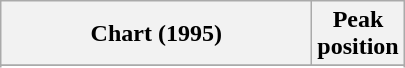<table class="wikitable sortable">
<tr>
<th style="width:200px;">Chart (1995)</th>
<th style="width:50px;">Peak<br>position</th>
</tr>
<tr>
</tr>
<tr>
</tr>
<tr>
</tr>
</table>
